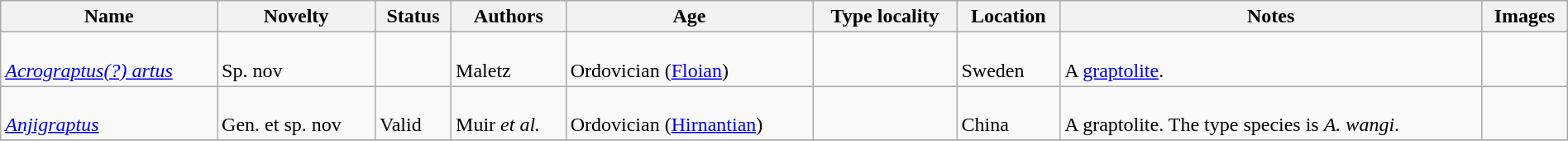<table class="wikitable sortable" align="center" width="100%">
<tr>
<th>Name</th>
<th>Novelty</th>
<th>Status</th>
<th>Authors</th>
<th>Age</th>
<th>Type locality</th>
<th>Location</th>
<th>Notes</th>
<th>Images</th>
</tr>
<tr>
<td><br><em><a href='#'>Acrograptus(?) artus</a></em></td>
<td><br>Sp. nov</td>
<td></td>
<td><br>Maletz</td>
<td><br>Ordovician (<a href='#'>Floian</a>)</td>
<td></td>
<td><br>Sweden</td>
<td><br>A <a href='#'>graptolite</a>.</td>
<td></td>
</tr>
<tr>
<td><br><em><a href='#'>Anjigraptus</a></em></td>
<td><br>Gen. et sp. nov</td>
<td><br>Valid</td>
<td><br>Muir <em>et al.</em></td>
<td><br>Ordovician (<a href='#'>Hirnantian</a>)</td>
<td></td>
<td><br>China</td>
<td><br>A graptolite. The type species is <em>A. wangi</em>.</td>
<td></td>
</tr>
<tr>
</tr>
</table>
